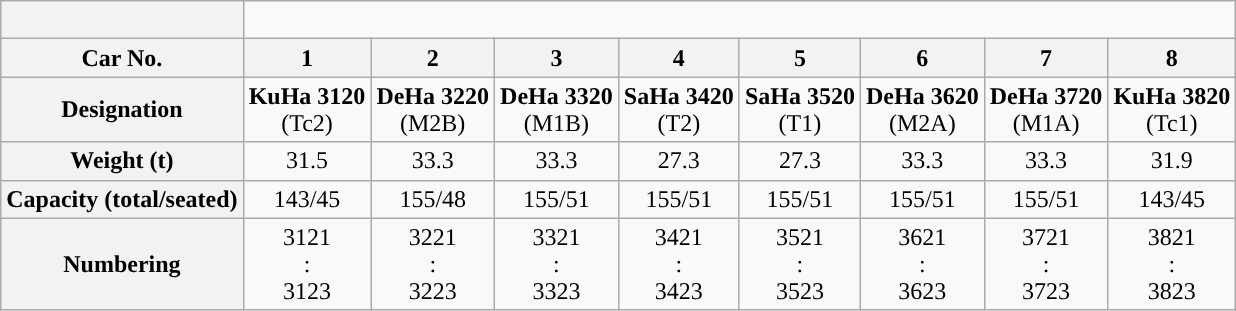<table class="wikitable" style="text-align:center;">
<tr style="border-bottom: 4px solid #">
<th> </th>
<td colspan="8"> </td>
</tr>
<tr>
<th>Car No.</th>
<th>1</th>
<th>2</th>
<th>3</th>
<th>4</th>
<th>5</th>
<th>6</th>
<th>7</th>
<th>8</th>
</tr>
<tr>
<th>Designation</th>
<td><strong>KuHa 3120</strong><br>(Tc2)</td>
<td><strong>DeHa 3220</strong><br>(M2B)</td>
<td><strong>DeHa 3320</strong><br>(M1B)</td>
<td><strong>SaHa 3420</strong><br>(T2)</td>
<td><strong>SaHa 3520</strong><br>(T1)</td>
<td><strong>DeHa 3620</strong><br>(M2A)</td>
<td><strong>DeHa 3720</strong><br>(M1A)</td>
<td><strong>KuHa 3820</strong><br>(Tc1)</td>
</tr>
<tr>
<th>Weight (t)</th>
<td>31.5</td>
<td>33.3</td>
<td>33.3</td>
<td>27.3</td>
<td>27.3</td>
<td>33.3</td>
<td>33.3</td>
<td>31.9</td>
</tr>
<tr>
<th>Capacity (total/seated)</th>
<td>143/45</td>
<td>155/48</td>
<td>155/51</td>
<td>155/51</td>
<td>155/51</td>
<td>155/51</td>
<td>155/51</td>
<td>143/45</td>
</tr>
<tr>
<th>Numbering</th>
<td>3121<br>:<br>3123</td>
<td>3221<br>:<br>3223</td>
<td>3321<br>:<br>3323</td>
<td>3421<br>:<br>3423</td>
<td>3521<br>:<br>3523</td>
<td>3621<br>:<br>3623</td>
<td>3721<br>:<br>3723</td>
<td>3821<br>:<br>3823</td>
</tr>
</table>
